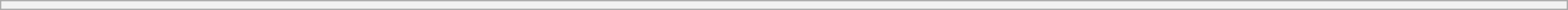<table class="wikitable" style="margin-bottom: -15px; font-size: 95%; width:100%">
<tr>
<th></th>
</tr>
</table>
